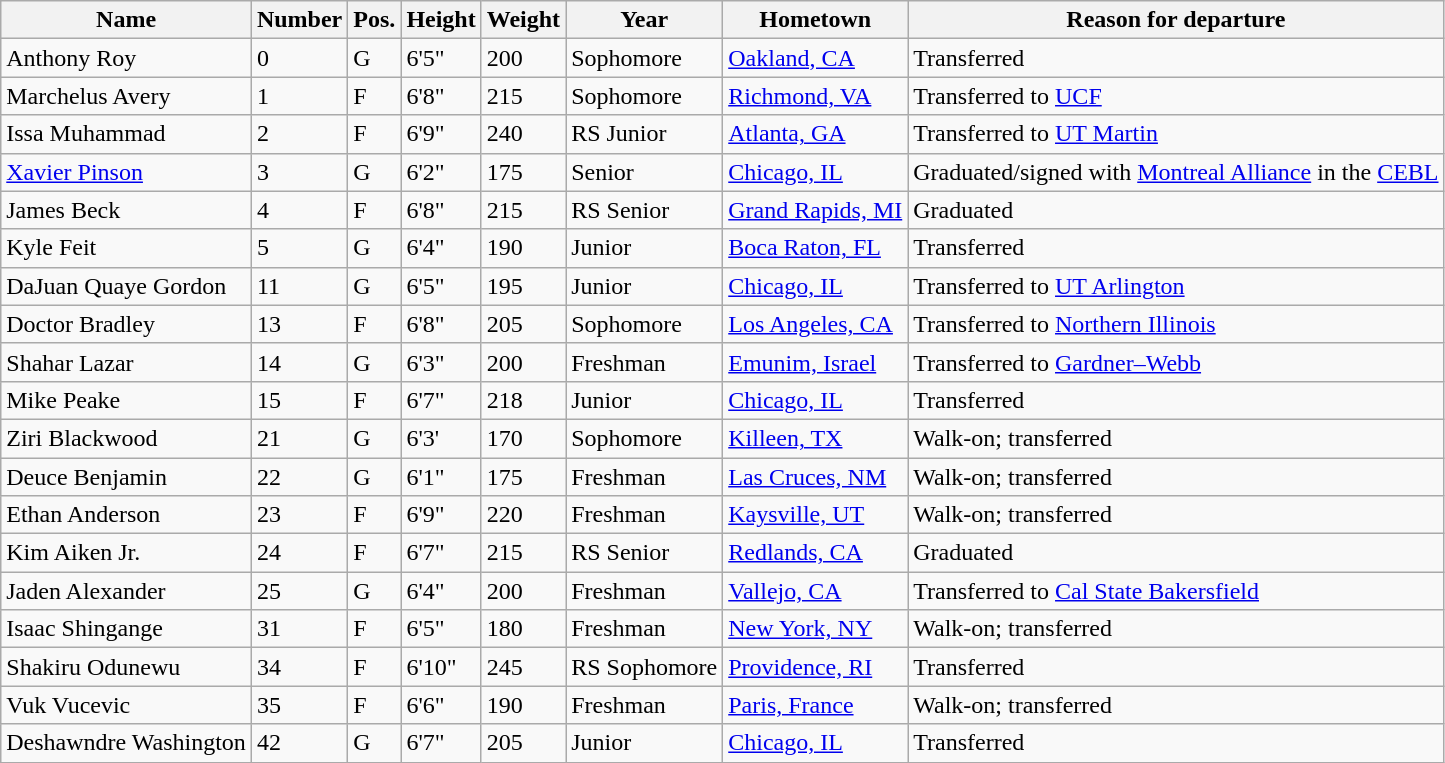<table class="wikitable sortable" border="1">
<tr>
<th>Name</th>
<th>Number</th>
<th>Pos.</th>
<th>Height</th>
<th>Weight</th>
<th>Year</th>
<th>Hometown</th>
<th class="unsortable">Reason for departure</th>
</tr>
<tr>
<td>Anthony Roy</td>
<td>0</td>
<td>G</td>
<td>6'5"</td>
<td>200</td>
<td>Sophomore</td>
<td><a href='#'>Oakland, CA</a></td>
<td>Transferred</td>
</tr>
<tr>
<td>Marchelus Avery</td>
<td>1</td>
<td>F</td>
<td>6'8"</td>
<td>215</td>
<td>Sophomore</td>
<td><a href='#'>Richmond, VA</a></td>
<td>Transferred to <a href='#'>UCF</a></td>
</tr>
<tr>
<td>Issa Muhammad</td>
<td>2</td>
<td>F</td>
<td>6'9"</td>
<td>240</td>
<td>RS Junior</td>
<td><a href='#'>Atlanta, GA</a></td>
<td>Transferred to <a href='#'>UT Martin</a></td>
</tr>
<tr>
<td><a href='#'>Xavier Pinson</a></td>
<td>3</td>
<td>G</td>
<td>6'2"</td>
<td>175</td>
<td>Senior</td>
<td><a href='#'>Chicago, IL</a></td>
<td>Graduated/signed with <a href='#'>Montreal Alliance</a> in the <a href='#'>CEBL</a></td>
</tr>
<tr>
<td>James Beck</td>
<td>4</td>
<td>F</td>
<td>6'8"</td>
<td>215</td>
<td>RS Senior</td>
<td><a href='#'>Grand Rapids, MI</a></td>
<td>Graduated</td>
</tr>
<tr>
<td>Kyle Feit</td>
<td>5</td>
<td>G</td>
<td>6'4"</td>
<td>190</td>
<td>Junior</td>
<td><a href='#'>Boca Raton, FL</a></td>
<td>Transferred</td>
</tr>
<tr>
<td>DaJuan Quaye Gordon</td>
<td>11</td>
<td>G</td>
<td>6'5"</td>
<td>195</td>
<td>Junior</td>
<td><a href='#'>Chicago, IL</a></td>
<td>Transferred to <a href='#'>UT Arlington</a></td>
</tr>
<tr>
<td>Doctor Bradley</td>
<td>13</td>
<td>F</td>
<td>6'8"</td>
<td>205</td>
<td>Sophomore</td>
<td><a href='#'>Los Angeles, CA</a></td>
<td>Transferred to <a href='#'>Northern Illinois</a></td>
</tr>
<tr>
<td>Shahar Lazar</td>
<td>14</td>
<td>G</td>
<td>6'3"</td>
<td>200</td>
<td>Freshman</td>
<td><a href='#'>Emunim, Israel</a></td>
<td>Transferred to <a href='#'>Gardner–Webb</a></td>
</tr>
<tr>
<td>Mike Peake</td>
<td>15</td>
<td>F</td>
<td>6'7"</td>
<td>218</td>
<td>Junior</td>
<td><a href='#'>Chicago, IL</a></td>
<td>Transferred</td>
</tr>
<tr>
<td>Ziri Blackwood</td>
<td>21</td>
<td>G</td>
<td>6'3'</td>
<td>170</td>
<td>Sophomore</td>
<td><a href='#'>Killeen, TX</a></td>
<td>Walk-on; transferred</td>
</tr>
<tr>
<td>Deuce Benjamin</td>
<td>22</td>
<td>G</td>
<td>6'1"</td>
<td>175</td>
<td>Freshman</td>
<td><a href='#'>Las Cruces, NM</a></td>
<td>Walk-on; transferred</td>
</tr>
<tr>
<td>Ethan Anderson</td>
<td>23</td>
<td>F</td>
<td>6'9"</td>
<td>220</td>
<td>Freshman</td>
<td><a href='#'>Kaysville, UT</a></td>
<td>Walk-on; transferred</td>
</tr>
<tr>
<td>Kim Aiken Jr.</td>
<td>24</td>
<td>F</td>
<td>6'7"</td>
<td>215</td>
<td>RS Senior</td>
<td><a href='#'>Redlands, CA</a></td>
<td>Graduated</td>
</tr>
<tr>
<td>Jaden Alexander</td>
<td>25</td>
<td>G</td>
<td>6'4"</td>
<td>200</td>
<td>Freshman</td>
<td><a href='#'>Vallejo, CA</a></td>
<td>Transferred to <a href='#'>Cal State Bakersfield</a></td>
</tr>
<tr>
<td>Isaac Shingange</td>
<td>31</td>
<td>F</td>
<td>6'5"</td>
<td>180</td>
<td>Freshman</td>
<td><a href='#'>New York, NY</a></td>
<td>Walk-on; transferred</td>
</tr>
<tr>
<td>Shakiru Odunewu</td>
<td>34</td>
<td>F</td>
<td>6'10"</td>
<td>245</td>
<td>RS Sophomore</td>
<td><a href='#'>Providence, RI</a></td>
<td>Transferred</td>
</tr>
<tr>
<td>Vuk Vucevic</td>
<td>35</td>
<td>F</td>
<td>6'6"</td>
<td>190</td>
<td>Freshman</td>
<td><a href='#'>Paris, France</a></td>
<td>Walk-on; transferred</td>
</tr>
<tr>
<td>Deshawndre Washington</td>
<td>42</td>
<td>G</td>
<td>6'7"</td>
<td>205</td>
<td>Junior</td>
<td><a href='#'>Chicago, IL</a></td>
<td>Transferred</td>
</tr>
</table>
